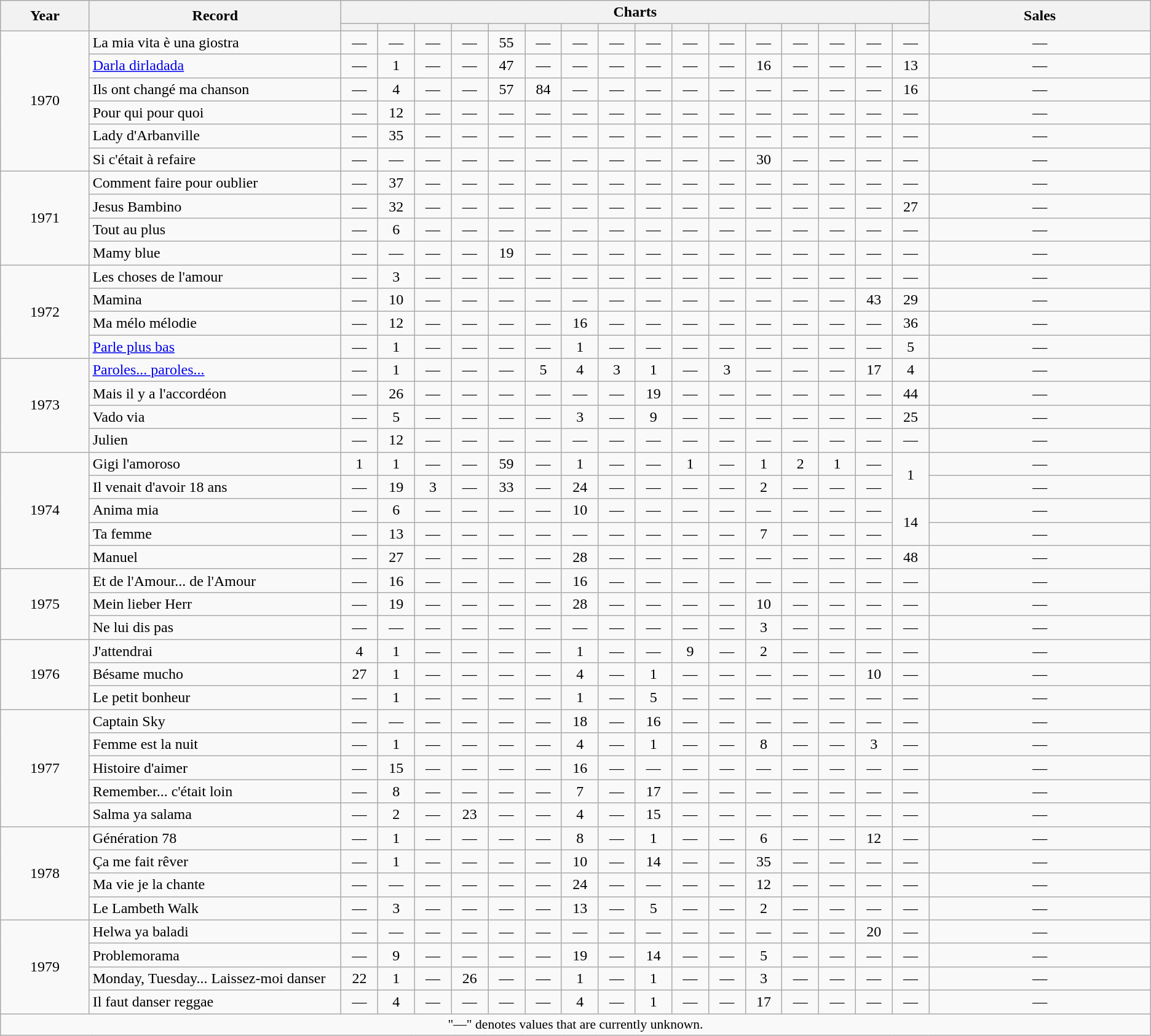<table class="wikitable" style="text-align:center;" border="1">
<tr>
<th scope="col" rowspan="2" style="width:10em;">Year</th>
<th scope="col" rowspan="2" style="width:30em;">Record</th>
<th scope="col" colspan="16" style="width:60em;">Charts</th>
<th scope="col" rowspan="2" style="width:30em;">Sales</th>
</tr>
<tr>
<th scope="col" width="20"></th>
<th scope="col" width="20"></th>
<th scope="col" width="20"></th>
<th scope="col" width="20"></th>
<th scope="col" width="20"></th>
<th scope="col" width="20"></th>
<th scope="col" width="20"></th>
<th scope="col" width="20"></th>
<th scope="col" width="20"></th>
<th scope="col" width="20"></th>
<th scope="col" width="20"></th>
<th scope="col" width="20"></th>
<th scope="col" width="20"></th>
<th scope="col" width="20"></th>
<th scope="col" width="20"></th>
<th scope="col" width="20"></th>
</tr>
<tr>
<td rowspan="6">1970</td>
<td align="left">La mia vita è una giostra</td>
<td>—</td>
<td>—</td>
<td>—</td>
<td>—</td>
<td>55</td>
<td>—</td>
<td>—</td>
<td>—</td>
<td>—</td>
<td>—</td>
<td>—</td>
<td>—</td>
<td>—</td>
<td>—</td>
<td>—</td>
<td>—</td>
<td>—</td>
</tr>
<tr>
<td align="left"><a href='#'>Darla dirladada</a></td>
<td>—</td>
<td>1</td>
<td>—</td>
<td>—</td>
<td>47</td>
<td>—</td>
<td>—</td>
<td>—</td>
<td>—</td>
<td>—</td>
<td>—</td>
<td>16</td>
<td>—</td>
<td>—</td>
<td>—</td>
<td>13</td>
<td>—</td>
</tr>
<tr>
<td align="left">Ils ont changé ma chanson</td>
<td>—</td>
<td>4</td>
<td>—</td>
<td>—</td>
<td>57</td>
<td>84</td>
<td>—</td>
<td>—</td>
<td>—</td>
<td>—</td>
<td>—</td>
<td>—</td>
<td>—</td>
<td>—</td>
<td>—</td>
<td>16</td>
<td>—</td>
</tr>
<tr>
<td align="left">Pour qui pour quoi</td>
<td>—</td>
<td>12</td>
<td>—</td>
<td>—</td>
<td>—</td>
<td>—</td>
<td>—</td>
<td>—</td>
<td>—</td>
<td>—</td>
<td>—</td>
<td>—</td>
<td>—</td>
<td>—</td>
<td>—</td>
<td>—</td>
<td>—</td>
</tr>
<tr>
<td align="left">Lady d'Arbanville</td>
<td>—</td>
<td>35</td>
<td>—</td>
<td>—</td>
<td>—</td>
<td>—</td>
<td>—</td>
<td>—</td>
<td>—</td>
<td>—</td>
<td>—</td>
<td>—</td>
<td>—</td>
<td>—</td>
<td>—</td>
<td>—</td>
<td>—</td>
</tr>
<tr>
<td align="left">Si c'était à refaire</td>
<td>—</td>
<td>—</td>
<td>—</td>
<td>—</td>
<td>—</td>
<td>—</td>
<td>—</td>
<td>—</td>
<td>—</td>
<td>—</td>
<td>—</td>
<td>30</td>
<td>—</td>
<td>—</td>
<td>—</td>
<td>—</td>
<td>—</td>
</tr>
<tr>
<td rowspan="4">1971</td>
<td align="left">Comment faire pour oublier</td>
<td>—</td>
<td>37</td>
<td>—</td>
<td>—</td>
<td>—</td>
<td>—</td>
<td>—</td>
<td>—</td>
<td>—</td>
<td>—</td>
<td>—</td>
<td>—</td>
<td>—</td>
<td>—</td>
<td>—</td>
<td>—</td>
<td>—</td>
</tr>
<tr>
<td align="left">Jesus Bambino</td>
<td>—</td>
<td>32</td>
<td>—</td>
<td>—</td>
<td>—</td>
<td>—</td>
<td>—</td>
<td>—</td>
<td>—</td>
<td>—</td>
<td>—</td>
<td>—</td>
<td>—</td>
<td>—</td>
<td>—</td>
<td>27</td>
<td>—</td>
</tr>
<tr>
<td align="left">Tout au plus</td>
<td>—</td>
<td>6</td>
<td>—</td>
<td>—</td>
<td>—</td>
<td>—</td>
<td>—</td>
<td>—</td>
<td>—</td>
<td>—</td>
<td>—</td>
<td>—</td>
<td>—</td>
<td>—</td>
<td>—</td>
<td>—</td>
<td>—</td>
</tr>
<tr>
<td align="left">Mamy blue</td>
<td>—</td>
<td>—</td>
<td>—</td>
<td>—</td>
<td>19</td>
<td>—</td>
<td>—</td>
<td>—</td>
<td>—</td>
<td>—</td>
<td>—</td>
<td>—</td>
<td>—</td>
<td>—</td>
<td>—</td>
<td>—</td>
<td>—</td>
</tr>
<tr>
<td rowspan="4">1972</td>
<td align="left">Les choses de l'amour</td>
<td>—</td>
<td>3</td>
<td>—</td>
<td>—</td>
<td>—</td>
<td>—</td>
<td>—</td>
<td>—</td>
<td>—</td>
<td>—</td>
<td>—</td>
<td>—</td>
<td>—</td>
<td>—</td>
<td>—</td>
<td>—</td>
<td>—</td>
</tr>
<tr>
<td align="left">Mamina</td>
<td>—</td>
<td>10</td>
<td>—</td>
<td>—</td>
<td>—</td>
<td>—</td>
<td>—</td>
<td>—</td>
<td>—</td>
<td>—</td>
<td>—</td>
<td>—</td>
<td>—</td>
<td>—</td>
<td>43</td>
<td>29</td>
<td>—</td>
</tr>
<tr>
<td align="left">Ma mélo mélodie</td>
<td>—</td>
<td>12</td>
<td>—</td>
<td>—</td>
<td>—</td>
<td>—</td>
<td>16</td>
<td>—</td>
<td>—</td>
<td>—</td>
<td>—</td>
<td>—</td>
<td>—</td>
<td>—</td>
<td>—</td>
<td>36</td>
<td>—</td>
</tr>
<tr>
<td align="left"><a href='#'>Parle plus bas</a></td>
<td>—</td>
<td>1</td>
<td>—</td>
<td>—</td>
<td>—</td>
<td>—</td>
<td>1</td>
<td>—</td>
<td>—</td>
<td>—</td>
<td>—</td>
<td>—</td>
<td>—</td>
<td>—</td>
<td>—</td>
<td>5</td>
<td>—</td>
</tr>
<tr>
<td rowspan="4">1973</td>
<td align="left"><a href='#'>Paroles... paroles...</a></td>
<td>—</td>
<td>1</td>
<td>—</td>
<td>—</td>
<td>—</td>
<td>5</td>
<td>4</td>
<td>3</td>
<td>1</td>
<td>—</td>
<td>3</td>
<td>—</td>
<td>—</td>
<td>—</td>
<td>17</td>
<td>4</td>
<td>—</td>
</tr>
<tr>
<td align="left">Mais il y a l'accordéon</td>
<td>—</td>
<td>26</td>
<td>—</td>
<td>—</td>
<td>—</td>
<td>—</td>
<td>—</td>
<td>—</td>
<td>19</td>
<td>—</td>
<td>—</td>
<td>—</td>
<td>—</td>
<td>—</td>
<td>—</td>
<td>44</td>
<td>—</td>
</tr>
<tr>
<td align="left">Vado via</td>
<td>—</td>
<td>5</td>
<td>—</td>
<td>—</td>
<td>—</td>
<td>—</td>
<td>3</td>
<td>—</td>
<td>9</td>
<td>—</td>
<td>—</td>
<td>—</td>
<td>—</td>
<td>—</td>
<td>—</td>
<td>25</td>
<td>—</td>
</tr>
<tr>
<td align="left">Julien</td>
<td>—</td>
<td>12</td>
<td>—</td>
<td>—</td>
<td>—</td>
<td>—</td>
<td>—</td>
<td>—</td>
<td>—</td>
<td>—</td>
<td>—</td>
<td>—</td>
<td>—</td>
<td>—</td>
<td>—</td>
<td>—</td>
<td>—</td>
</tr>
<tr>
<td rowspan="5">1974</td>
<td align="left">Gigi l'amoroso</td>
<td>1</td>
<td>1</td>
<td>—</td>
<td>—</td>
<td>59</td>
<td>—</td>
<td>1</td>
<td>—</td>
<td>—</td>
<td>1</td>
<td>—</td>
<td>1</td>
<td>2</td>
<td>1</td>
<td>—</td>
<td rowspan="2">1</td>
<td>—</td>
</tr>
<tr>
<td align="left">Il venait d'avoir 18 ans</td>
<td>—</td>
<td>19</td>
<td>3</td>
<td>—</td>
<td>33</td>
<td>—</td>
<td>24</td>
<td>—</td>
<td>—</td>
<td>—</td>
<td>—</td>
<td>2</td>
<td>—</td>
<td>—</td>
<td>—</td>
<td>—</td>
</tr>
<tr>
<td align="left">Anima mia</td>
<td>—</td>
<td>6</td>
<td>—</td>
<td>—</td>
<td>—</td>
<td>—</td>
<td>10</td>
<td>—</td>
<td>—</td>
<td>—</td>
<td>—</td>
<td>—</td>
<td>—</td>
<td>—</td>
<td>—</td>
<td rowspan="2">14</td>
<td>—</td>
</tr>
<tr>
<td align="left">Ta femme</td>
<td>—</td>
<td>13</td>
<td>—</td>
<td>—</td>
<td>—</td>
<td>—</td>
<td>—</td>
<td>—</td>
<td>—</td>
<td>—</td>
<td>—</td>
<td>7</td>
<td>—</td>
<td>—</td>
<td>—</td>
<td>—</td>
</tr>
<tr>
<td align="left">Manuel</td>
<td>—</td>
<td>27</td>
<td>—</td>
<td>—</td>
<td>—</td>
<td>—</td>
<td>28</td>
<td>—</td>
<td>—</td>
<td>—</td>
<td>—</td>
<td>—</td>
<td>—</td>
<td>—</td>
<td>—</td>
<td>48</td>
<td>—</td>
</tr>
<tr>
<td rowspan="3">1975</td>
<td align="left">Et de l'Amour... de l'Amour</td>
<td>—</td>
<td>16</td>
<td>—</td>
<td>—</td>
<td>—</td>
<td>—</td>
<td>16</td>
<td>—</td>
<td>—</td>
<td>—</td>
<td>—</td>
<td>—</td>
<td>—</td>
<td>—</td>
<td>—</td>
<td>—</td>
<td>—</td>
</tr>
<tr>
<td align="left">Mein lieber Herr</td>
<td>—</td>
<td>19</td>
<td>—</td>
<td>—</td>
<td>—</td>
<td>—</td>
<td>28</td>
<td>—</td>
<td>—</td>
<td>—</td>
<td>—</td>
<td>10</td>
<td>—</td>
<td>—</td>
<td>—</td>
<td>—</td>
<td>—</td>
</tr>
<tr>
<td align="left">Ne lui dis pas</td>
<td>—</td>
<td>—</td>
<td>—</td>
<td>—</td>
<td>—</td>
<td>—</td>
<td>—</td>
<td>—</td>
<td>—</td>
<td>—</td>
<td>—</td>
<td>3</td>
<td>—</td>
<td>—</td>
<td>—</td>
<td>—</td>
<td>—</td>
</tr>
<tr>
<td rowspan="3">1976</td>
<td align="left">J'attendrai</td>
<td>4</td>
<td>1</td>
<td>—</td>
<td>—</td>
<td>—</td>
<td>—</td>
<td>1</td>
<td>—</td>
<td>—</td>
<td>9</td>
<td>—</td>
<td>2</td>
<td>—</td>
<td>—</td>
<td>—</td>
<td>—</td>
<td>—</td>
</tr>
<tr>
<td align="left">Bésame mucho</td>
<td>27</td>
<td>1</td>
<td>—</td>
<td>—</td>
<td>—</td>
<td>—</td>
<td>4</td>
<td>—</td>
<td>1</td>
<td>—</td>
<td>—</td>
<td>—</td>
<td>—</td>
<td>—</td>
<td>10</td>
<td>—</td>
<td>—</td>
</tr>
<tr>
<td align="left">Le petit bonheur</td>
<td>—</td>
<td>1</td>
<td>—</td>
<td>—</td>
<td>—</td>
<td>—</td>
<td>1</td>
<td>—</td>
<td>5</td>
<td>—</td>
<td>—</td>
<td>—</td>
<td>—</td>
<td>—</td>
<td>—</td>
<td>—</td>
<td>—</td>
</tr>
<tr>
<td rowspan="5">1977</td>
<td align="left">Captain Sky</td>
<td>—</td>
<td>—</td>
<td>—</td>
<td>—</td>
<td>—</td>
<td>—</td>
<td>18</td>
<td>—</td>
<td>16</td>
<td>—</td>
<td>—</td>
<td>—</td>
<td>—</td>
<td>—</td>
<td>—</td>
<td>—</td>
<td>—</td>
</tr>
<tr>
<td align="left">Femme est la nuit</td>
<td>—</td>
<td>1</td>
<td>—</td>
<td>—</td>
<td>—</td>
<td>—</td>
<td>4</td>
<td>—</td>
<td>1</td>
<td>—</td>
<td>—</td>
<td>8</td>
<td>—</td>
<td>—</td>
<td>3</td>
<td>—</td>
<td>—</td>
</tr>
<tr>
<td align="left">Histoire d'aimer</td>
<td>—</td>
<td>15</td>
<td>—</td>
<td>—</td>
<td>—</td>
<td>—</td>
<td>16</td>
<td>—</td>
<td>—</td>
<td>—</td>
<td>—</td>
<td>—</td>
<td>—</td>
<td>—</td>
<td>—</td>
<td>—</td>
<td>—</td>
</tr>
<tr>
<td align="left">Remember... c'était loin</td>
<td>—</td>
<td>8</td>
<td>—</td>
<td>—</td>
<td>—</td>
<td>—</td>
<td>7</td>
<td>—</td>
<td>17</td>
<td>—</td>
<td>—</td>
<td>—</td>
<td>—</td>
<td>—</td>
<td>—</td>
<td>—</td>
<td>—</td>
</tr>
<tr>
<td align="left">Salma ya salama</td>
<td>—</td>
<td>2</td>
<td>—</td>
<td>23</td>
<td>—</td>
<td>—</td>
<td>4</td>
<td>—</td>
<td>15</td>
<td>—</td>
<td>—</td>
<td>—</td>
<td>—</td>
<td>—</td>
<td>—</td>
<td>—</td>
<td>—</td>
</tr>
<tr>
<td rowspan="4">1978</td>
<td align="left">Génération 78</td>
<td>—</td>
<td>1</td>
<td>—</td>
<td>—</td>
<td>—</td>
<td>—</td>
<td>8</td>
<td>—</td>
<td>1</td>
<td>—</td>
<td>—</td>
<td>6</td>
<td>—</td>
<td>—</td>
<td>12</td>
<td>—</td>
<td>—</td>
</tr>
<tr>
<td align="left">Ça me fait rêver</td>
<td>—</td>
<td>1</td>
<td>—</td>
<td>—</td>
<td>—</td>
<td>—</td>
<td>10</td>
<td>—</td>
<td>14</td>
<td>—</td>
<td>—</td>
<td>35</td>
<td>—</td>
<td>—</td>
<td>—</td>
<td>—</td>
<td>—</td>
</tr>
<tr>
<td align="left">Ma vie je la chante</td>
<td>—</td>
<td>—</td>
<td>—</td>
<td>—</td>
<td>—</td>
<td>—</td>
<td>24</td>
<td>—</td>
<td>—</td>
<td>—</td>
<td>—</td>
<td>12</td>
<td>—</td>
<td>—</td>
<td>—</td>
<td>—</td>
<td>—</td>
</tr>
<tr>
<td align="left">Le Lambeth Walk</td>
<td>—</td>
<td>3</td>
<td>—</td>
<td>—</td>
<td>—</td>
<td>—</td>
<td>13</td>
<td>—</td>
<td>5</td>
<td>—</td>
<td>—</td>
<td>2</td>
<td>—</td>
<td>—</td>
<td>—</td>
<td>—</td>
<td>—</td>
</tr>
<tr>
<td rowspan="4">1979</td>
<td align="left">Helwa ya baladi</td>
<td>—</td>
<td>—</td>
<td>—</td>
<td>—</td>
<td>—</td>
<td>—</td>
<td>—</td>
<td>—</td>
<td>—</td>
<td>—</td>
<td>—</td>
<td>—</td>
<td>—</td>
<td>—</td>
<td>20</td>
<td>—</td>
<td>—</td>
</tr>
<tr>
<td align="left">Problemorama</td>
<td>—</td>
<td>9</td>
<td>—</td>
<td>—</td>
<td>—</td>
<td>—</td>
<td>19</td>
<td>—</td>
<td>14</td>
<td>—</td>
<td>—</td>
<td>5</td>
<td>—</td>
<td>—</td>
<td>—</td>
<td>—</td>
<td>—</td>
</tr>
<tr>
<td align="left">Monday, Tuesday... Laissez-moi danser</td>
<td>22</td>
<td>1</td>
<td>—</td>
<td>26</td>
<td>—</td>
<td>—</td>
<td>1</td>
<td>—</td>
<td>1</td>
<td>—</td>
<td>—</td>
<td>3</td>
<td>—</td>
<td>—</td>
<td>—</td>
<td>—</td>
<td>—</td>
</tr>
<tr>
<td align="left">Il faut danser reggae</td>
<td>—</td>
<td>4</td>
<td>—</td>
<td>—</td>
<td>—</td>
<td>—</td>
<td>4</td>
<td>—</td>
<td>1</td>
<td>—</td>
<td>—</td>
<td>17</td>
<td>—</td>
<td>—</td>
<td>—</td>
<td>—</td>
<td>—</td>
</tr>
<tr>
<td colspan="19" align="center" style="font-size:90%;">"—" denotes values that are currently unknown.</td>
</tr>
</table>
